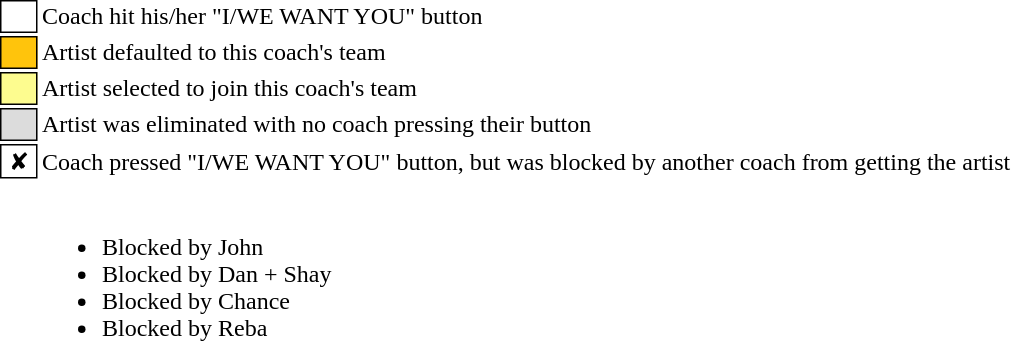<table class="toccolours" style="font-size: 100%">
<tr>
<td style="background-color:white; border: 1px solid black;"> <strong></strong> </td>
<td>Coach hit his/her "I/WE WANT YOU" button</td>
</tr>
<tr>
<td style="background-color:#FFC40C; border: 1px solid black">    </td>
<td>Artist defaulted to this coach's team</td>
</tr>
<tr>
<td style="background-color:#fdfc8f; border: 1px solid black;">    </td>
<td style="padding-right: 8px">Artist selected to join this coach's team</td>
</tr>
<tr>
<td style="background:#dcdcdc; border:1px solid black">  </td>
<td>Artist was eliminated with no coach pressing their button</td>
</tr>
<tr>
<td style="background:white; border:1px solid black"> ✘ </td>
<td>Coach pressed "I/WE WANT YOU" button, but was blocked by another coach from getting the artist</td>
</tr>
<tr>
<td></td>
<td><br><ul><li> Blocked by John</li><li> Blocked by Dan + Shay</li><li> Blocked by Chance</li><li> Blocked by Reba</li></ul></td>
</tr>
</table>
